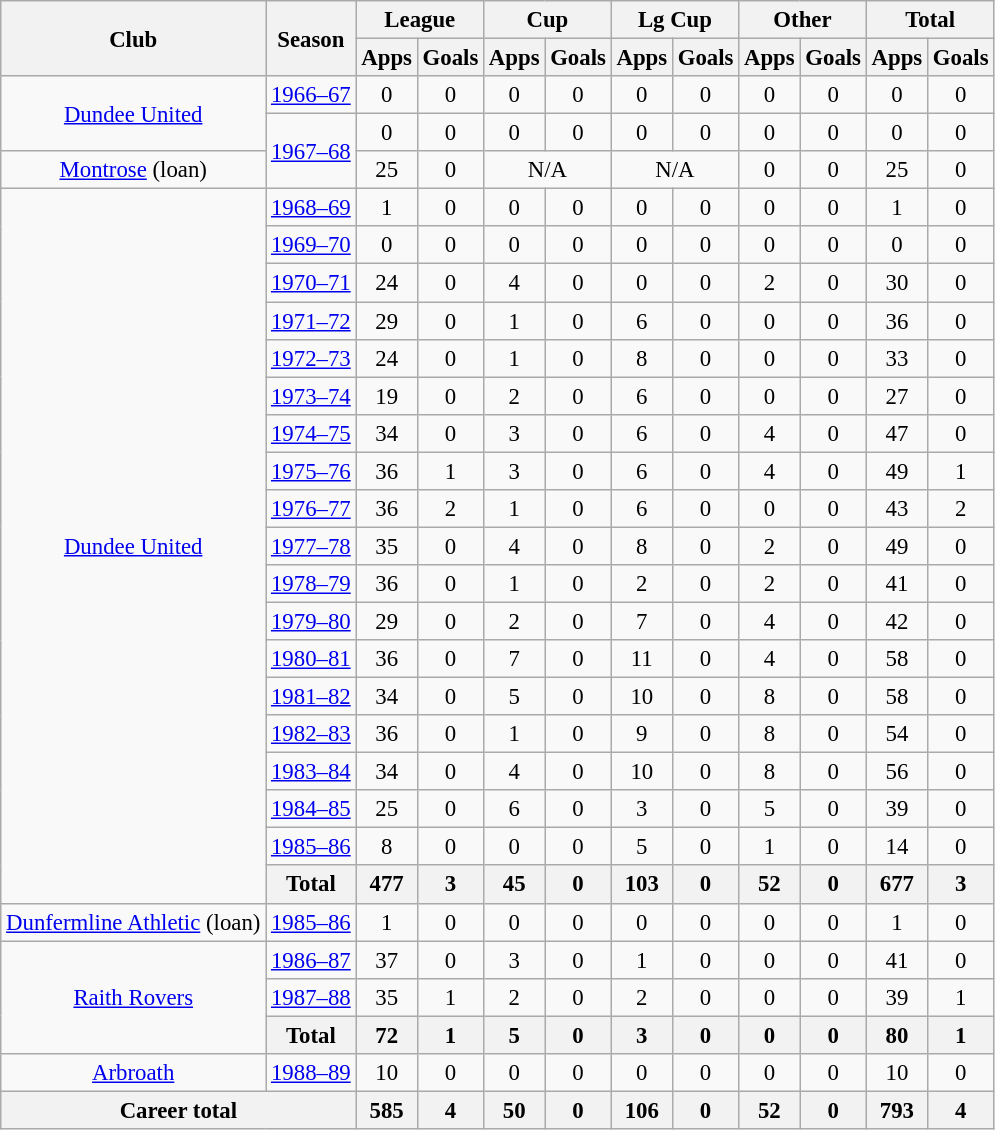<table class="wikitable" style="font-size:95%; text-align:center">
<tr>
<th rowspan="2">Club</th>
<th rowspan="2">Season</th>
<th colspan="2">League</th>
<th colspan="2">Cup</th>
<th colspan="2">Lg Cup</th>
<th colspan="2">Other</th>
<th colspan="2">Total</th>
</tr>
<tr>
<th>Apps</th>
<th>Goals</th>
<th>Apps</th>
<th>Goals</th>
<th>Apps</th>
<th>Goals</th>
<th>Apps</th>
<th>Goals</th>
<th>Apps</th>
<th>Goals</th>
</tr>
<tr>
<td rowspan="2"><a href='#'>Dundee United</a></td>
<td><a href='#'>1966–67</a></td>
<td>0</td>
<td>0</td>
<td>0</td>
<td>0</td>
<td>0</td>
<td>0</td>
<td>0</td>
<td>0</td>
<td>0</td>
<td>0</td>
</tr>
<tr>
<td rowspan="2"><a href='#'>1967–68</a></td>
<td>0</td>
<td>0</td>
<td>0</td>
<td>0</td>
<td>0</td>
<td>0</td>
<td>0</td>
<td>0</td>
<td>0</td>
<td>0</td>
</tr>
<tr>
<td><a href='#'>Montrose</a> (loan)</td>
<td>25</td>
<td>0</td>
<td colspan="2">N/A</td>
<td colspan="2">N/A</td>
<td>0</td>
<td>0</td>
<td>25</td>
<td>0</td>
</tr>
<tr>
<td rowspan="19"><a href='#'>Dundee United</a></td>
<td><a href='#'>1968–69</a></td>
<td>1</td>
<td>0</td>
<td>0</td>
<td>0</td>
<td>0</td>
<td>0</td>
<td>0</td>
<td>0</td>
<td>1</td>
<td>0</td>
</tr>
<tr>
<td><a href='#'>1969–70</a></td>
<td>0</td>
<td>0</td>
<td>0</td>
<td>0</td>
<td>0</td>
<td>0</td>
<td>0</td>
<td>0</td>
<td>0</td>
<td>0</td>
</tr>
<tr>
<td><a href='#'>1970–71</a></td>
<td>24</td>
<td>0</td>
<td>4</td>
<td>0</td>
<td>0</td>
<td>0</td>
<td>2</td>
<td>0</td>
<td>30</td>
<td>0</td>
</tr>
<tr>
<td><a href='#'>1971–72</a></td>
<td>29</td>
<td>0</td>
<td>1</td>
<td>0</td>
<td>6</td>
<td>0</td>
<td>0</td>
<td>0</td>
<td>36</td>
<td>0</td>
</tr>
<tr>
<td><a href='#'>1972–73</a></td>
<td>24</td>
<td>0</td>
<td>1</td>
<td>0</td>
<td>8</td>
<td>0</td>
<td>0</td>
<td>0</td>
<td>33</td>
<td>0</td>
</tr>
<tr>
<td><a href='#'>1973–74</a></td>
<td>19</td>
<td>0</td>
<td>2</td>
<td>0</td>
<td>6</td>
<td>0</td>
<td>0</td>
<td>0</td>
<td>27</td>
<td>0</td>
</tr>
<tr>
<td><a href='#'>1974–75</a></td>
<td>34</td>
<td>0</td>
<td>3</td>
<td>0</td>
<td>6</td>
<td>0</td>
<td>4</td>
<td>0</td>
<td>47</td>
<td>0</td>
</tr>
<tr>
<td><a href='#'>1975–76</a></td>
<td>36</td>
<td>1</td>
<td>3</td>
<td>0</td>
<td>6</td>
<td>0</td>
<td>4</td>
<td>0</td>
<td>49</td>
<td>1</td>
</tr>
<tr>
<td><a href='#'>1976–77</a></td>
<td>36</td>
<td>2</td>
<td>1</td>
<td>0</td>
<td>6</td>
<td>0</td>
<td>0</td>
<td>0</td>
<td>43</td>
<td>2</td>
</tr>
<tr>
<td><a href='#'>1977–78</a></td>
<td>35</td>
<td>0</td>
<td>4</td>
<td>0</td>
<td>8</td>
<td>0</td>
<td>2</td>
<td>0</td>
<td>49</td>
<td>0</td>
</tr>
<tr>
<td><a href='#'>1978–79</a></td>
<td>36</td>
<td>0</td>
<td>1</td>
<td>0</td>
<td>2</td>
<td>0</td>
<td>2</td>
<td>0</td>
<td>41</td>
<td>0</td>
</tr>
<tr>
<td><a href='#'>1979–80</a></td>
<td>29</td>
<td>0</td>
<td>2</td>
<td>0</td>
<td>7</td>
<td>0</td>
<td>4</td>
<td>0</td>
<td>42</td>
<td>0</td>
</tr>
<tr>
<td><a href='#'>1980–81</a></td>
<td>36</td>
<td>0</td>
<td>7</td>
<td>0</td>
<td>11</td>
<td>0</td>
<td>4</td>
<td>0</td>
<td>58</td>
<td>0</td>
</tr>
<tr>
<td><a href='#'>1981–82</a></td>
<td>34</td>
<td>0</td>
<td>5</td>
<td>0</td>
<td>10</td>
<td>0</td>
<td>8</td>
<td>0</td>
<td>58</td>
<td>0</td>
</tr>
<tr>
<td><a href='#'>1982–83</a></td>
<td>36</td>
<td>0</td>
<td>1</td>
<td>0</td>
<td>9</td>
<td>0</td>
<td>8</td>
<td>0</td>
<td>54</td>
<td>0</td>
</tr>
<tr>
<td><a href='#'>1983–84</a></td>
<td>34</td>
<td>0</td>
<td>4</td>
<td>0</td>
<td>10</td>
<td>0</td>
<td>8</td>
<td>0</td>
<td>56</td>
<td>0</td>
</tr>
<tr>
<td><a href='#'>1984–85</a></td>
<td>25</td>
<td>0</td>
<td>6</td>
<td>0</td>
<td>3</td>
<td>0</td>
<td>5</td>
<td>0</td>
<td>39</td>
<td>0</td>
</tr>
<tr>
<td><a href='#'>1985–86</a></td>
<td>8</td>
<td>0</td>
<td>0</td>
<td>0</td>
<td>5</td>
<td>0</td>
<td>1</td>
<td>0</td>
<td>14</td>
<td>0</td>
</tr>
<tr>
<th>Total</th>
<th>477</th>
<th>3</th>
<th>45</th>
<th>0</th>
<th>103</th>
<th>0</th>
<th>52</th>
<th>0</th>
<th>677</th>
<th>3</th>
</tr>
<tr>
<td><a href='#'>Dunfermline Athletic</a> (loan)</td>
<td><a href='#'>1985–86</a></td>
<td>1</td>
<td>0</td>
<td>0</td>
<td>0</td>
<td>0</td>
<td>0</td>
<td>0</td>
<td>0</td>
<td>1</td>
<td>0</td>
</tr>
<tr>
<td rowspan="3"><a href='#'>Raith Rovers</a></td>
<td><a href='#'>1986–87</a></td>
<td>37</td>
<td>0</td>
<td>3</td>
<td>0</td>
<td>1</td>
<td>0</td>
<td>0</td>
<td>0</td>
<td>41</td>
<td>0</td>
</tr>
<tr>
<td><a href='#'>1987–88</a></td>
<td>35</td>
<td>1</td>
<td>2</td>
<td>0</td>
<td>2</td>
<td>0</td>
<td>0</td>
<td>0</td>
<td>39</td>
<td>1</td>
</tr>
<tr>
<th>Total</th>
<th>72</th>
<th>1</th>
<th>5</th>
<th>0</th>
<th>3</th>
<th>0</th>
<th>0</th>
<th>0</th>
<th>80</th>
<th>1</th>
</tr>
<tr>
<td><a href='#'>Arbroath</a></td>
<td><a href='#'>1988–89</a></td>
<td>10</td>
<td>0</td>
<td>0</td>
<td>0</td>
<td>0</td>
<td>0</td>
<td>0</td>
<td>0</td>
<td>10</td>
<td>0</td>
</tr>
<tr>
<th colspan="2">Career total</th>
<th>585</th>
<th>4</th>
<th>50</th>
<th>0</th>
<th>106</th>
<th>0</th>
<th>52</th>
<th>0</th>
<th>793</th>
<th>4</th>
</tr>
</table>
